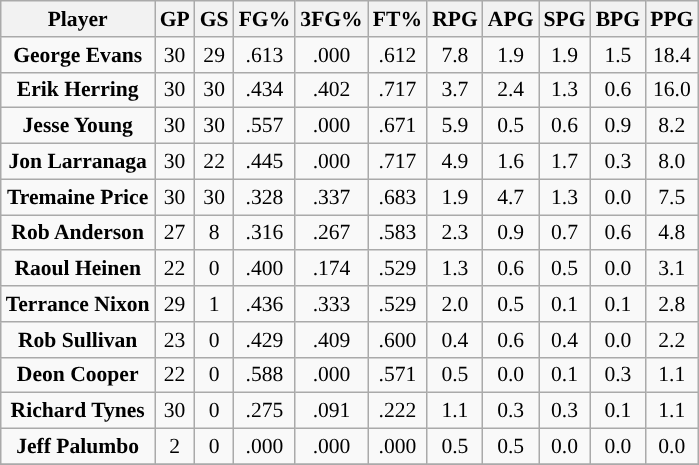<table class="wikitable sortable" style="font-size: 90%">
<tr>
<th>Player</th>
<th>GP</th>
<th>GS</th>
<th>FG%</th>
<th>3FG%</th>
<th>FT%</th>
<th>RPG</th>
<th>APG</th>
<th>SPG</th>
<th>BPG</th>
<th>PPG</th>
</tr>
<tr align="center" bgcolor="">
<td><strong>George Evans</strong></td>
<td>30</td>
<td>29</td>
<td>.613</td>
<td>.000</td>
<td>.612</td>
<td>7.8</td>
<td>1.9</td>
<td>1.9</td>
<td>1.5</td>
<td>18.4</td>
</tr>
<tr align="center" bgcolor="">
<td><strong>Erik Herring</strong></td>
<td>30</td>
<td>30</td>
<td>.434</td>
<td>.402</td>
<td>.717</td>
<td>3.7</td>
<td>2.4</td>
<td>1.3</td>
<td>0.6</td>
<td>16.0</td>
</tr>
<tr align="center" bgcolor="">
<td><strong>Jesse Young</strong></td>
<td>30</td>
<td>30</td>
<td>.557</td>
<td>.000</td>
<td>.671</td>
<td>5.9</td>
<td>0.5</td>
<td>0.6</td>
<td>0.9</td>
<td>8.2</td>
</tr>
<tr align="center" bgcolor="">
<td><strong>Jon Larranaga</strong></td>
<td>30</td>
<td>22</td>
<td>.445</td>
<td>.000</td>
<td>.717</td>
<td>4.9</td>
<td>1.6</td>
<td>1.7</td>
<td>0.3</td>
<td>8.0</td>
</tr>
<tr align="center" bgcolor="">
<td><strong>Tremaine Price</strong></td>
<td>30</td>
<td>30</td>
<td>.328</td>
<td>.337</td>
<td>.683</td>
<td>1.9</td>
<td>4.7</td>
<td>1.3</td>
<td>0.0</td>
<td>7.5</td>
</tr>
<tr align="center" bgcolor="">
<td><strong>Rob Anderson</strong></td>
<td>27</td>
<td>8</td>
<td>.316</td>
<td>.267</td>
<td>.583</td>
<td>2.3</td>
<td>0.9</td>
<td>0.7</td>
<td>0.6</td>
<td>4.8</td>
</tr>
<tr align="center" bgcolor="">
<td><strong>Raoul Heinen</strong></td>
<td>22</td>
<td>0</td>
<td>.400</td>
<td>.174</td>
<td>.529</td>
<td>1.3</td>
<td>0.6</td>
<td>0.5</td>
<td>0.0</td>
<td>3.1</td>
</tr>
<tr align="center" bgcolor="">
<td><strong>Terrance Nixon</strong></td>
<td>29</td>
<td>1</td>
<td>.436</td>
<td>.333</td>
<td>.529</td>
<td>2.0</td>
<td>0.5</td>
<td>0.1</td>
<td>0.1</td>
<td>2.8</td>
</tr>
<tr align="center" bgcolor="">
<td><strong>Rob Sullivan</strong></td>
<td>23</td>
<td>0</td>
<td>.429</td>
<td>.409</td>
<td>.600</td>
<td>0.4</td>
<td>0.6</td>
<td>0.4</td>
<td>0.0</td>
<td>2.2</td>
</tr>
<tr align="center" bgcolor="">
<td><strong>Deon Cooper</strong></td>
<td>22</td>
<td>0</td>
<td>.588</td>
<td>.000</td>
<td>.571</td>
<td>0.5</td>
<td>0.0</td>
<td>0.1</td>
<td>0.3</td>
<td>1.1</td>
</tr>
<tr align="center" bgcolor="">
<td><strong>Richard Tynes</strong></td>
<td>30</td>
<td>0</td>
<td>.275</td>
<td>.091</td>
<td>.222</td>
<td>1.1</td>
<td>0.3</td>
<td>0.3</td>
<td>0.1</td>
<td>1.1</td>
</tr>
<tr align="center" bgcolor="">
<td><strong>Jeff Palumbo</strong></td>
<td>2</td>
<td>0</td>
<td>.000</td>
<td>.000</td>
<td>.000</td>
<td>0.5</td>
<td>0.5</td>
<td>0.0</td>
<td>0.0</td>
<td>0.0</td>
</tr>
<tr align="center" bgcolor="">
</tr>
</table>
